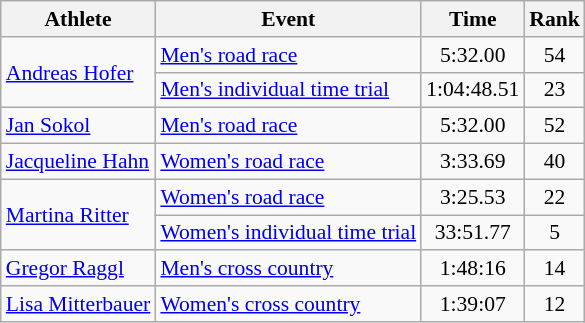<table class=wikitable style="font-size:90%">
<tr>
<th>Athlete</th>
<th>Event</th>
<th>Time</th>
<th>Rank</th>
</tr>
<tr align=center>
<td align=left rowspan=2><a href='#'>Andreas Hofer</a></td>
<td align=left><a href='#'>Men's road race</a></td>
<td>5:32.00</td>
<td>54</td>
</tr>
<tr align=center>
<td align=left><a href='#'>Men's individual time trial</a></td>
<td>1:04:48.51</td>
<td>23</td>
</tr>
<tr align=center>
<td align=left><a href='#'>Jan Sokol</a></td>
<td align=left><a href='#'>Men's road race</a></td>
<td>5:32.00</td>
<td>52</td>
</tr>
<tr align=center>
<td align=left><a href='#'>Jacqueline Hahn</a></td>
<td align=left><a href='#'>Women's road race</a></td>
<td>3:33.69</td>
<td>40</td>
</tr>
<tr align=center>
<td align=left rowspan=2><a href='#'>Martina Ritter</a></td>
<td align=left><a href='#'>Women's road race</a></td>
<td>3:25.53</td>
<td>22</td>
</tr>
<tr align=center>
<td align=left><a href='#'>Women's individual time trial</a></td>
<td>33:51.77</td>
<td>5</td>
</tr>
<tr align=center>
<td align=left><a href='#'>Gregor Raggl</a></td>
<td align=left><a href='#'>Men's cross country</a></td>
<td>1:48:16</td>
<td>14</td>
</tr>
<tr align=center>
<td align=left><a href='#'>Lisa Mitterbauer</a></td>
<td align=left><a href='#'>Women's cross country</a></td>
<td>1:39:07</td>
<td>12</td>
</tr>
</table>
